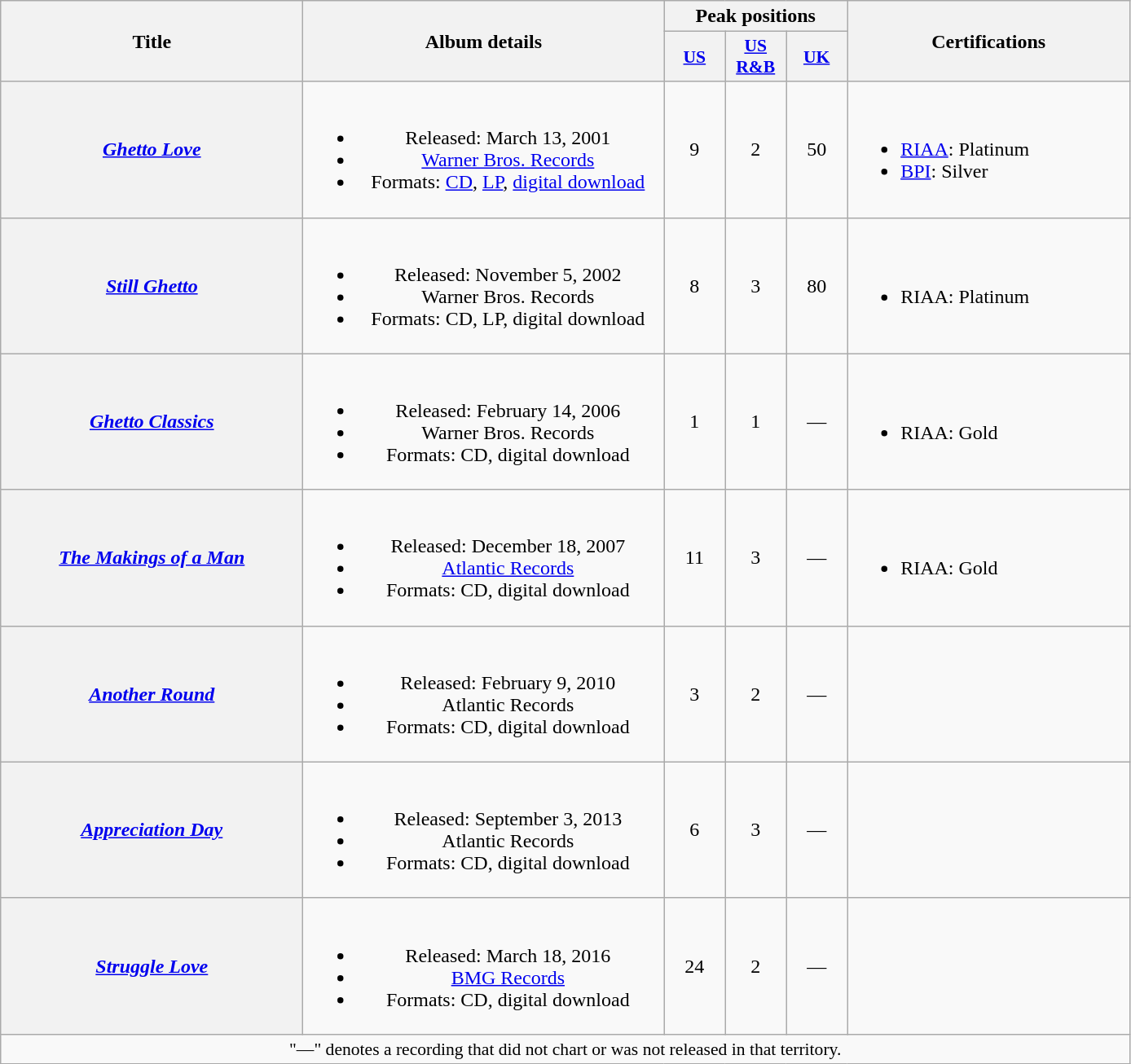<table class="wikitable plainrowheaders" style="text-align:center;" border="1">
<tr>
<th scope="col" rowspan="2" style="width:15em;">Title</th>
<th scope="col" rowspan="2" style="width:18em;">Album details</th>
<th scope="col" colspan="3">Peak positions</th>
<th scope="col" rowspan="2" style="width:14em;">Certifications</th>
</tr>
<tr>
<th scope="col" style="width:3em;font-size:90%;"><a href='#'>US</a><br></th>
<th scope="col" style="width:3em;font-size:90%;"><a href='#'>US<br>R&B</a><br></th>
<th scope="col" style="width:3em;font-size:90%;"><a href='#'>UK</a><br></th>
</tr>
<tr>
<th scope="row"><em><a href='#'>Ghetto Love</a></em></th>
<td><br><ul><li>Released: March 13, 2001</li><li><a href='#'>Warner Bros. Records</a></li><li>Formats: <a href='#'>CD</a>, <a href='#'>LP</a>, <a href='#'>digital download</a></li></ul></td>
<td align="center">9</td>
<td align="center">2</td>
<td align="center">50</td>
<td align="left"><br><ul><li><a href='#'>RIAA</a>: Platinum</li><li><a href='#'>BPI</a>: Silver</li></ul></td>
</tr>
<tr>
<th scope="row"><em><a href='#'>Still Ghetto</a></em></th>
<td><br><ul><li>Released: November 5, 2002</li><li>Warner Bros. Records</li><li>Formats: CD, LP, digital download</li></ul></td>
<td align="center">8</td>
<td align="center">3</td>
<td align="center">80</td>
<td align="left"><br><ul><li>RIAA: Platinum</li></ul></td>
</tr>
<tr>
<th scope="row"><em><a href='#'>Ghetto Classics</a></em></th>
<td><br><ul><li>Released: February 14, 2006</li><li>Warner Bros. Records</li><li>Formats: CD, digital download</li></ul></td>
<td align="center">1</td>
<td align="center">1</td>
<td align="center">—</td>
<td align="left"><br><ul><li>RIAA: Gold</li></ul></td>
</tr>
<tr>
<th scope="row"><em><a href='#'>The Makings of a Man</a></em></th>
<td><br><ul><li>Released: December 18, 2007</li><li><a href='#'>Atlantic Records</a></li><li>Formats: CD, digital download</li></ul></td>
<td align="center">11</td>
<td align="center">3</td>
<td align="center">—</td>
<td align="left"><br><ul><li>RIAA: Gold</li></ul></td>
</tr>
<tr>
<th scope="row"><em><a href='#'>Another Round</a></em></th>
<td><br><ul><li>Released: February 9, 2010</li><li>Atlantic Records</li><li>Formats: CD, digital download</li></ul></td>
<td align="center">3</td>
<td align="center">2</td>
<td align="center">—</td>
<td align="left"></td>
</tr>
<tr>
<th scope="row"><em><a href='#'>Appreciation Day</a></em></th>
<td><br><ul><li>Released: September 3, 2013</li><li>Atlantic Records</li><li>Formats: CD, digital download</li></ul></td>
<td align="center">6</td>
<td align="center">3</td>
<td align="center">—</td>
<td align="left"></td>
</tr>
<tr>
<th scope="row"><em><a href='#'>Struggle Love</a></em></th>
<td><br><ul><li>Released: March 18, 2016</li><li><a href='#'>BMG Records</a></li><li>Formats: CD, digital download</li></ul></td>
<td align="center">24</td>
<td align="center">2</td>
<td align="center">—</td>
<td align="left"></td>
</tr>
<tr>
<td colspan="15" style="font-size:90%">"—" denotes a recording that did not chart or was not released in that territory.</td>
</tr>
</table>
